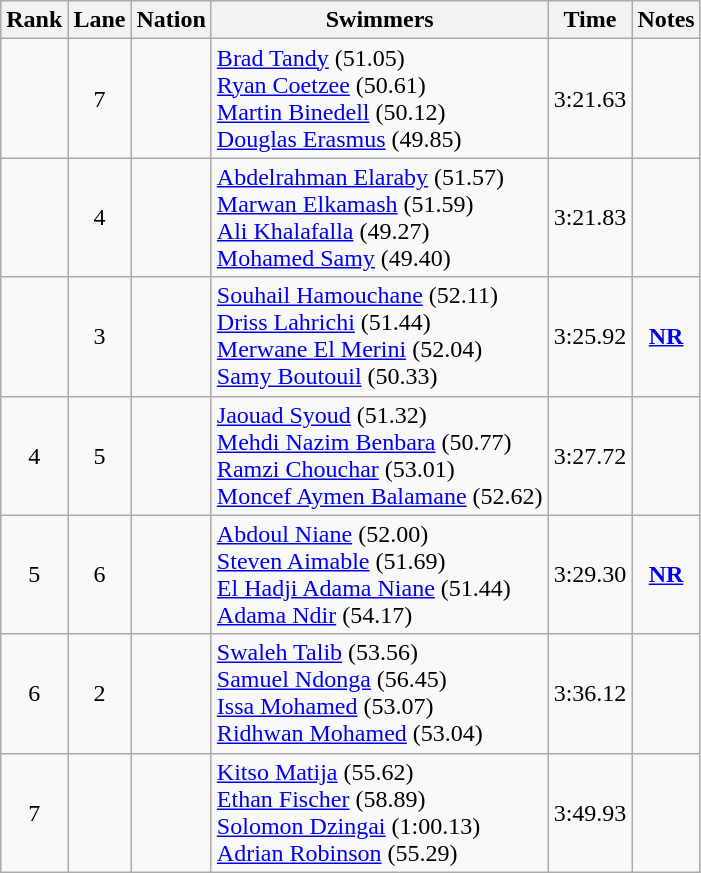<table class="wikitable sortable" style="text-align:center">
<tr>
<th>Rank</th>
<th>Lane</th>
<th>Nation</th>
<th>Swimmers</th>
<th>Time</th>
<th>Notes</th>
</tr>
<tr>
<td></td>
<td>7</td>
<td align=left></td>
<td align=left><a href='#'>Brad Tandy</a> (51.05)<br><a href='#'>Ryan Coetzee</a> (50.61)<br><a href='#'>Martin Binedell</a> (50.12)<br><a href='#'>Douglas Erasmus</a> (49.85)</td>
<td>3:21.63</td>
<td></td>
</tr>
<tr>
<td></td>
<td>4</td>
<td align=left></td>
<td align=left><a href='#'>Abdelrahman Elaraby</a> (51.57)<br><a href='#'>Marwan Elkamash</a> (51.59)<br><a href='#'>Ali Khalafalla</a> (49.27)<br><a href='#'>Mohamed Samy</a> (49.40)</td>
<td>3:21.83</td>
<td></td>
</tr>
<tr>
<td></td>
<td>3</td>
<td align="left"></td>
<td align=left><a href='#'>Souhail Hamouchane</a> (52.11)<br><a href='#'>Driss Lahrichi</a> (51.44)<br><a href='#'>Merwane El Merini</a> (52.04)<br><a href='#'>Samy Boutouil</a> (50.33)</td>
<td>3:25.92</td>
<td><strong><a href='#'>NR</a></strong></td>
</tr>
<tr>
<td>4</td>
<td>5</td>
<td align="left"></td>
<td align=left><a href='#'>Jaouad Syoud</a> (51.32)<br><a href='#'>Mehdi Nazim Benbara</a> (50.77)<br><a href='#'>Ramzi Chouchar</a> (53.01)<br><a href='#'>Moncef Aymen Balamane</a> (52.62)</td>
<td>3:27.72</td>
<td></td>
</tr>
<tr>
<td>5</td>
<td>6</td>
<td align=left></td>
<td align=left><a href='#'>Abdoul Niane</a> (52.00)<br><a href='#'>Steven Aimable</a> (51.69)<br><a href='#'>El Hadji Adama Niane</a> (51.44)<br><a href='#'>Adama Ndir</a> (54.17)</td>
<td>3:29.30</td>
<td><strong><a href='#'>NR</a></strong></td>
</tr>
<tr>
<td>6</td>
<td>2</td>
<td align=left></td>
<td align=left><a href='#'>Swaleh Talib</a> (53.56)<br><a href='#'>Samuel Ndonga</a> (56.45)<br><a href='#'>Issa Mohamed</a> (53.07)<br><a href='#'>Ridhwan Mohamed</a> (53.04)</td>
<td>3:36.12</td>
<td></td>
</tr>
<tr>
<td>7</td>
<td></td>
<td align=left></td>
<td align=left><a href='#'>Kitso Matija</a> (55.62)<br><a href='#'>Ethan Fischer</a> (58.89)<br><a href='#'>Solomon Dzingai</a> (1:00.13)<br><a href='#'>Adrian Robinson</a> (55.29)</td>
<td>3:49.93</td>
<td></td>
</tr>
</table>
